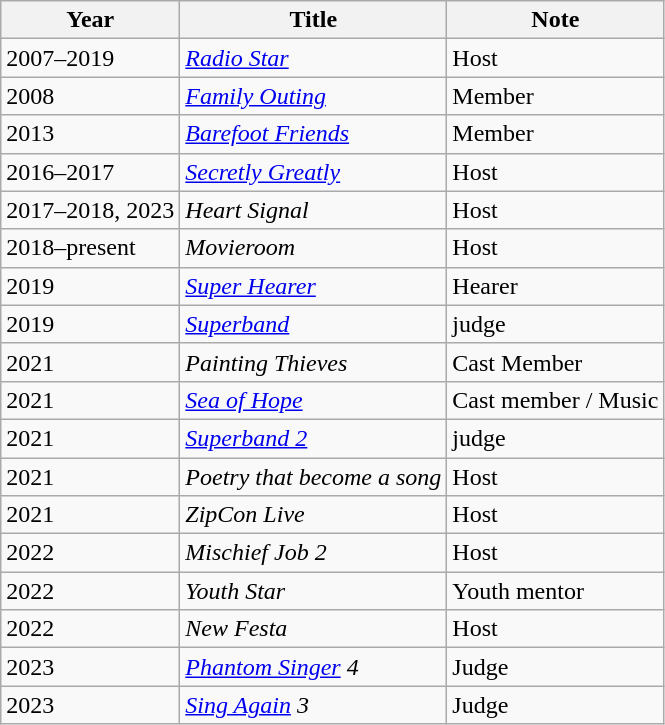<table class="wikitable">
<tr>
<th>Year</th>
<th>Title</th>
<th>Note</th>
</tr>
<tr>
<td>2007–2019</td>
<td><em><a href='#'>Radio Star</a></em></td>
<td>Host</td>
</tr>
<tr>
<td>2008</td>
<td><em><a href='#'>Family Outing</a></em></td>
<td>Member</td>
</tr>
<tr>
<td>2013</td>
<td><em><a href='#'>Barefoot Friends</a></em></td>
<td>Member</td>
</tr>
<tr>
<td>2016–2017</td>
<td><em><a href='#'>Secretly Greatly</a></em></td>
<td>Host</td>
</tr>
<tr>
<td>2017–2018, 2023</td>
<td><em>Heart Signal</em></td>
<td>Host</td>
</tr>
<tr>
<td>2018–present</td>
<td><em>Movieroom</em></td>
<td>Host</td>
</tr>
<tr>
<td>2019</td>
<td><em><a href='#'>Super Hearer</a></em></td>
<td>Hearer</td>
</tr>
<tr>
<td>2019</td>
<td><em><a href='#'>Superband</a></em></td>
<td>judge</td>
</tr>
<tr>
<td>2021</td>
<td><em>Painting Thieves</em></td>
<td>Cast Member  </td>
</tr>
<tr>
<td>2021</td>
<td><em><a href='#'>Sea of Hope</a></em></td>
<td>Cast member /  Music </td>
</tr>
<tr>
<td>2021</td>
<td><em><a href='#'>Superband 2</a> </em></td>
<td>judge </td>
</tr>
<tr>
<td>2021</td>
<td><em>Poetry that become a song</em></td>
<td>Host</td>
</tr>
<tr>
<td>2021</td>
<td><em>ZipCon Live</em></td>
<td>Host</td>
</tr>
<tr>
<td>2022</td>
<td><em>Mischief Job 2</em></td>
<td>Host</td>
</tr>
<tr>
<td>2022</td>
<td><em>Youth Star</em></td>
<td>Youth mentor</td>
</tr>
<tr>
<td>2022</td>
<td><em>New Festa</em></td>
<td>Host</td>
</tr>
<tr>
<td>2023</td>
<td><em><a href='#'>Phantom Singer</a> 4</em></td>
<td>Judge</td>
</tr>
<tr>
<td>2023</td>
<td><em><a href='#'>Sing Again</a> 3</em></td>
<td>Judge</td>
</tr>
</table>
